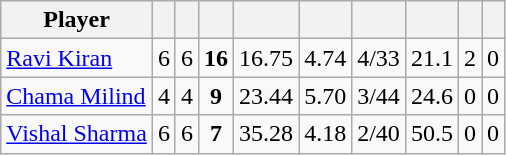<table class="wikitable sortable" style="text-align: center;">
<tr>
<th class="unsortable">Player</th>
<th></th>
<th></th>
<th></th>
<th></th>
<th></th>
<th></th>
<th></th>
<th></th>
<th></th>
</tr>
<tr>
<td style="text-align:left"><a href='#'>Ravi Kiran</a></td>
<td style="text-align:left">6</td>
<td>6</td>
<td><strong>16</strong></td>
<td>16.75</td>
<td>4.74</td>
<td>4/33</td>
<td>21.1</td>
<td>2</td>
<td>0</td>
</tr>
<tr>
<td style="text-align:left"><a href='#'>Chama Milind</a></td>
<td style="text-align:left">4</td>
<td>4</td>
<td><strong>9</strong></td>
<td>23.44</td>
<td>5.70</td>
<td>3/44</td>
<td>24.6</td>
<td>0</td>
<td>0</td>
</tr>
<tr>
<td style="text-align:left"><a href='#'>Vishal Sharma</a></td>
<td style="text-align:left">6</td>
<td>6</td>
<td><strong>7</strong></td>
<td>35.28</td>
<td>4.18</td>
<td>2/40</td>
<td>50.5</td>
<td>0</td>
<td>0</td>
</tr>
</table>
